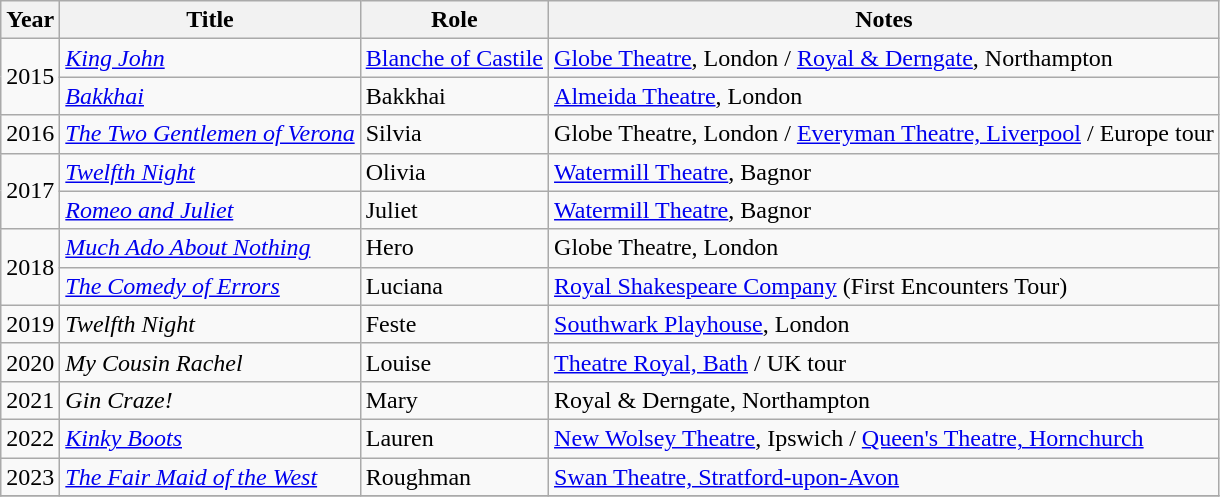<table class="wikitable unsortable">
<tr>
<th>Year</th>
<th>Title</th>
<th>Role</th>
<th>Notes</th>
</tr>
<tr>
<td rowspan="2">2015</td>
<td><em><a href='#'>King John</a></em></td>
<td><a href='#'>Blanche of Castile</a></td>
<td><a href='#'>Globe Theatre</a>, London / <a href='#'>Royal & Derngate</a>, Northampton</td>
</tr>
<tr>
<td><em><a href='#'>Bakkhai</a></em></td>
<td>Bakkhai</td>
<td><a href='#'>Almeida Theatre</a>, London</td>
</tr>
<tr>
<td>2016</td>
<td><em><a href='#'>The Two Gentlemen of Verona</a></em></td>
<td>Silvia</td>
<td>Globe Theatre, London / <a href='#'>Everyman Theatre, Liverpool</a> / Europe tour</td>
</tr>
<tr>
<td rowspan="2">2017</td>
<td><em><a href='#'>Twelfth Night</a></em></td>
<td>Olivia</td>
<td><a href='#'>Watermill Theatre</a>, Bagnor</td>
</tr>
<tr>
<td><em><a href='#'>Romeo and Juliet</a></em></td>
<td>Juliet</td>
<td><a href='#'>Watermill Theatre</a>, Bagnor</td>
</tr>
<tr>
<td rowspan="2">2018</td>
<td><em><a href='#'>Much Ado About Nothing</a></em></td>
<td>Hero</td>
<td>Globe Theatre, London</td>
</tr>
<tr>
<td><em><a href='#'>The Comedy of Errors</a></em></td>
<td>Luciana</td>
<td><a href='#'>Royal Shakespeare Company</a> (First Encounters Tour)</td>
</tr>
<tr>
<td>2019</td>
<td><em>Twelfth Night</em></td>
<td>Feste</td>
<td><a href='#'>Southwark Playhouse</a>, London</td>
</tr>
<tr>
<td>2020</td>
<td><em>My Cousin Rachel</em></td>
<td>Louise</td>
<td><a href='#'>Theatre Royal, Bath</a> / UK tour</td>
</tr>
<tr>
<td>2021</td>
<td><em>Gin Craze!</em></td>
<td>Mary</td>
<td>Royal & Derngate, Northampton</td>
</tr>
<tr>
<td>2022</td>
<td><em><a href='#'>Kinky Boots</a></em></td>
<td>Lauren</td>
<td><a href='#'>New Wolsey Theatre</a>, Ipswich / <a href='#'>Queen's Theatre, Hornchurch</a></td>
</tr>
<tr>
<td>2023</td>
<td><em><a href='#'>The Fair Maid of the West</a></em></td>
<td>Roughman</td>
<td><a href='#'>Swan Theatre, Stratford-upon-Avon</a></td>
</tr>
<tr>
</tr>
</table>
